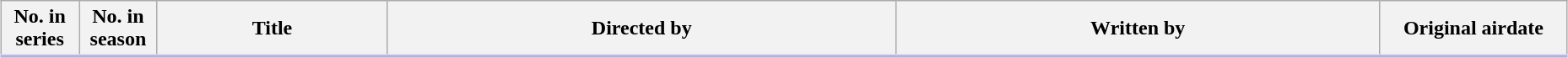<table class="wikitable" style="width:98%; margin:auto; background:#FFF;">
<tr style="border-bottom: 3px solid #CCF;">
<th style="width:5%;">No. in series</th>
<th style="width:5%;">No. in season</th>
<th>Title</th>
<th>Directed by</th>
<th>Written by</th>
<th style="width:12%;">Original airdate</th>
</tr>
<tr>
</tr>
</table>
